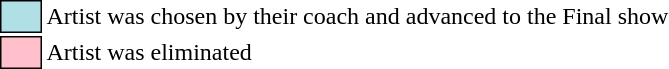<table class="toccolours" style="font-size: 100%; white-space: nowrap;">
<tr>
<td style="background:#b0e0e6; border:1px solid black;">      </td>
<td>Artist was chosen by their coach and advanced to the Final show</td>
</tr>
<tr>
<td style="background:#ffc0cb; border:1px solid black;">      </td>
<td>Artist was eliminated</td>
</tr>
</table>
